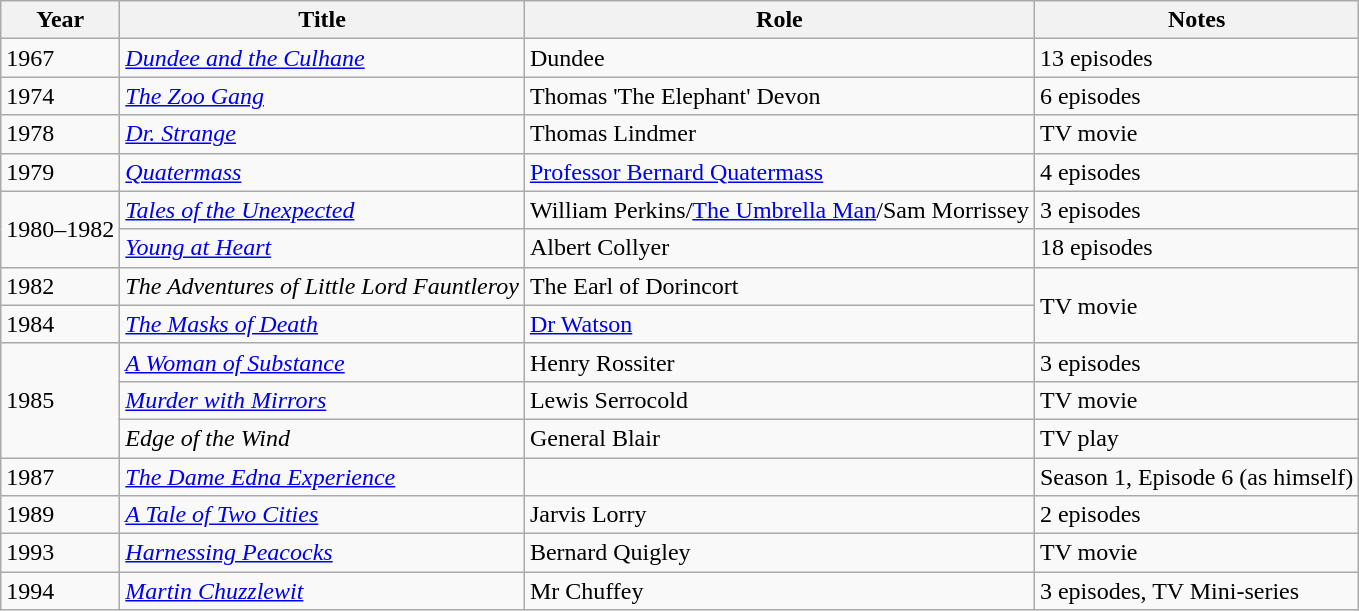<table class="wikitable" style="font-size: 100%;">
<tr>
<th>Year</th>
<th>Title</th>
<th>Role</th>
<th>Notes</th>
</tr>
<tr>
<td>1967</td>
<td><em><a href='#'>Dundee and the Culhane</a></em></td>
<td>Dundee</td>
<td>13 episodes</td>
</tr>
<tr>
<td>1974</td>
<td><em><a href='#'>The Zoo Gang</a></em></td>
<td>Thomas 'The Elephant' Devon</td>
<td>6 episodes</td>
</tr>
<tr>
<td>1978</td>
<td><em><a href='#'>Dr. Strange</a></em></td>
<td>Thomas Lindmer</td>
<td>TV movie</td>
</tr>
<tr>
<td>1979</td>
<td><em><a href='#'>Quatermass</a></em></td>
<td><a href='#'>Professor Bernard Quatermass</a></td>
<td>4 episodes</td>
</tr>
<tr>
<td rowspan="2">1980–1982</td>
<td><em><a href='#'>Tales of the Unexpected</a></em></td>
<td>William Perkins/<a href='#'>The Umbrella Man</a>/Sam Morrissey</td>
<td>3 episodes</td>
</tr>
<tr>
<td><em><a href='#'>Young at Heart</a></em></td>
<td>Albert Collyer</td>
<td>18 episodes</td>
</tr>
<tr>
<td>1982</td>
<td><em>The Adventures of Little Lord Fauntleroy</em></td>
<td>The Earl of Dorincort</td>
<td rowspan="2">TV movie</td>
</tr>
<tr>
<td>1984</td>
<td><em><a href='#'>The Masks of Death</a></em></td>
<td><a href='#'>Dr Watson</a></td>
</tr>
<tr>
<td rowspan="3">1985</td>
<td><em><a href='#'>A Woman of Substance</a></em></td>
<td>Henry Rossiter</td>
<td>3 episodes</td>
</tr>
<tr>
<td><em><a href='#'>Murder with Mirrors</a></em></td>
<td>Lewis Serrocold</td>
<td>TV movie</td>
</tr>
<tr>
<td><em>Edge of the Wind</em></td>
<td>General Blair</td>
<td>TV play</td>
</tr>
<tr>
<td>1987</td>
<td><em><a href='#'>The Dame Edna Experience</a></em></td>
<td></td>
<td>Season 1, Episode 6 (as himself)</td>
</tr>
<tr>
<td>1989</td>
<td><em><a href='#'>A Tale of Two Cities</a></em></td>
<td>Jarvis Lorry</td>
<td>2 episodes</td>
</tr>
<tr>
<td>1993</td>
<td><em><a href='#'>Harnessing Peacocks</a></em></td>
<td>Bernard Quigley</td>
<td>TV movie</td>
</tr>
<tr>
<td>1994</td>
<td><em><a href='#'>Martin Chuzzlewit</a></em></td>
<td>Mr Chuffey</td>
<td>3 episodes, TV Mini-series</td>
</tr>
</table>
